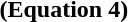<table>
<tr>
<th width="150pt" align="left">(Equation 4)</th>
<th width="225pt" align="left"></th>
</tr>
</table>
